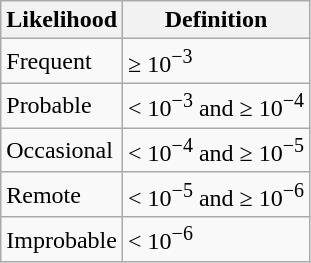<table class=wikitable>
<tr>
<th>Likelihood</th>
<th>Definition</th>
</tr>
<tr>
<td>Frequent</td>
<td>≥ 10<sup>−3</sup></td>
</tr>
<tr>
<td>Probable</td>
<td>< 10<sup>−3</sup> and ≥ 10<sup>−4</sup></td>
</tr>
<tr>
<td>Occasional</td>
<td>< 10<sup>−4</sup> and ≥ 10<sup>−5</sup></td>
</tr>
<tr>
<td>Remote</td>
<td>< 10<sup>−5</sup> and ≥ 10<sup>−6</sup></td>
</tr>
<tr>
<td>Improbable</td>
<td>< 10<sup>−6</sup></td>
</tr>
</table>
